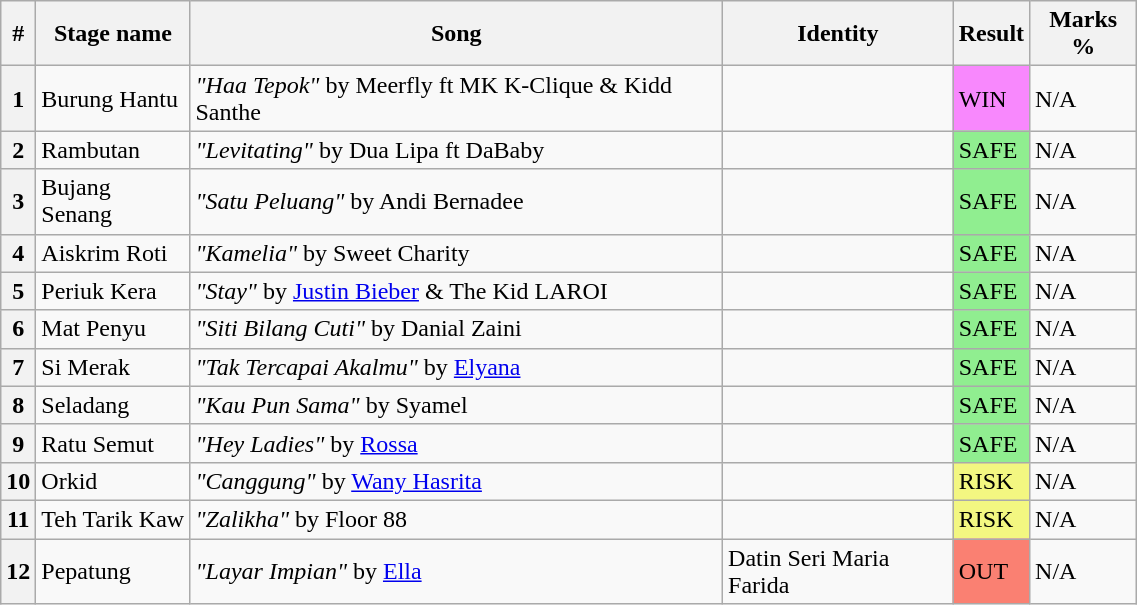<table class="wikitable plainrowheaders" style="width: 60%; style=text-align: center;">
<tr>
<th>#</th>
<th>Stage name</th>
<th>Song</th>
<th>Identity</th>
<th>Result</th>
<th>Marks %</th>
</tr>
<tr>
<th>1</th>
<td>Burung Hantu</td>
<td><em>"Haa Tepok"</em> by Meerfly ft MK K-Clique & Kidd Santhe</td>
<td></td>
<td bgcolor=#F888FD>WIN</td>
<td>N/A</td>
</tr>
<tr>
<th>2</th>
<td>Rambutan</td>
<td><em>"Levitating"</em> by Dua Lipa ft DaBaby</td>
<td></td>
<td bgcolor="lightgreen">SAFE</td>
<td>N/A</td>
</tr>
<tr>
<th>3</th>
<td>Bujang Senang</td>
<td><em>"Satu Peluang"</em> by Andi Bernadee</td>
<td></td>
<td bgcolor="lightgreen">SAFE</td>
<td>N/A</td>
</tr>
<tr>
<th>4</th>
<td>Aiskrim Roti</td>
<td><em>"Kamelia"</em> by Sweet Charity</td>
<td></td>
<td bgcolor="lightgreen">SAFE</td>
<td>N/A</td>
</tr>
<tr>
<th>5</th>
<td>Periuk Kera</td>
<td><em>"Stay"</em> by <a href='#'>Justin Bieber</a> & The Kid LAROI</td>
<td></td>
<td bgcolor="lightgreen">SAFE</td>
<td>N/A</td>
</tr>
<tr>
<th>6</th>
<td>Mat Penyu</td>
<td><em>"Siti Bilang Cuti"</em> by Danial Zaini</td>
<td></td>
<td bgcolor="lightgreen">SAFE</td>
<td>N/A</td>
</tr>
<tr>
<th>7</th>
<td>Si Merak</td>
<td><em>"Tak Tercapai Akalmu"</em> by <a href='#'>Elyana</a></td>
<td></td>
<td bgcolor="lightgreen">SAFE</td>
<td>N/A</td>
</tr>
<tr>
<th>8</th>
<td>Seladang</td>
<td><em>"Kau Pun Sama"</em> by Syamel</td>
<td></td>
<td bgcolor="lightgreen">SAFE</td>
<td>N/A</td>
</tr>
<tr>
<th>9</th>
<td>Ratu Semut</td>
<td><em>"Hey Ladies"</em> by <a href='#'>Rossa</a></td>
<td></td>
<td bgcolor="lightgreen">SAFE</td>
<td>N/A</td>
</tr>
<tr>
<th>10</th>
<td>Orkid</td>
<td><em>"Canggung"</em> by <a href='#'>Wany Hasrita</a></td>
<td></td>
<td bgcolor=#F3F781>RISK</td>
<td>N/A</td>
</tr>
<tr>
<th>11</th>
<td>Teh Tarik Kaw</td>
<td><em>"Zalikha"</em> by Floor 88</td>
<td></td>
<td bgcolor=#F3F781>RISK</td>
<td>N/A</td>
</tr>
<tr>
<th>12</th>
<td>Pepatung</td>
<td><em>"Layar Impian"</em> by <a href='#'>Ella</a></td>
<td>Datin Seri Maria Farida</td>
<td bgcolor=salmon>OUT</td>
<td>N/A</td>
</tr>
</table>
